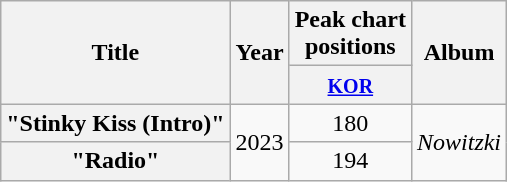<table class="wikitable plainrowheaders" style="text-align:center;">
<tr>
<th scope="col" rowspan="2">Title</th>
<th scope="col" rowspan="2">Year</th>
<th scope="col" colspan="1">Peak chart <br> positions</th>
<th scope="col" rowspan="2">Album</th>
</tr>
<tr>
<th><small><a href='#'>KOR</a></small><br></th>
</tr>
<tr>
<th scope="row">"Stinky Kiss (Intro)"</th>
<td rowspan="2">2023</td>
<td>180</td>
<td rowspan="2"><em>Nowitzki</em></td>
</tr>
<tr>
<th scope="row">"Radio"</th>
<td>194</td>
</tr>
</table>
